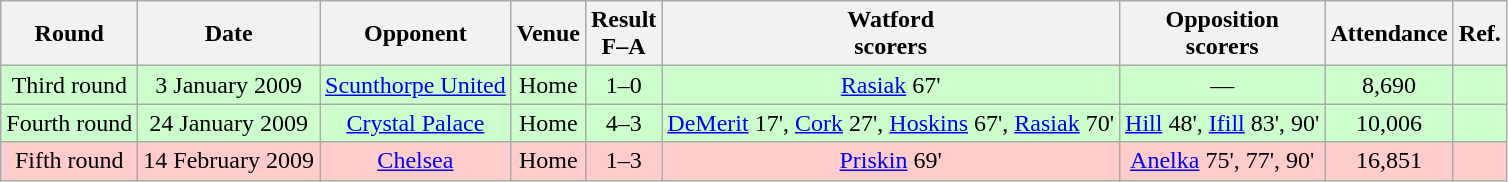<table class="wikitable sortable" style="text-align: center;">
<tr>
<th>Round</th>
<th>Date</th>
<th>Opponent</th>
<th>Venue</th>
<th>Result<br>F–A</th>
<th class="unsortable">Watford<br>scorers</th>
<th class="unsortable">Opposition<br>scorers</th>
<th>Attendance</th>
<th class=unsortable>Ref.</th>
</tr>
<tr style="background:#cfc">
<td>Third round</td>
<td>3 January 2009</td>
<td><a href='#'>Scunthorpe United</a></td>
<td>Home</td>
<td>1–0</td>
<td><a href='#'>Rasiak</a> 67'</td>
<td>—</td>
<td>8,690</td>
<td></td>
</tr>
<tr style="background:#cfc">
<td>Fourth round</td>
<td>24 January 2009</td>
<td><a href='#'>Crystal Palace</a></td>
<td>Home</td>
<td>4–3</td>
<td><a href='#'>DeMerit</a> 17', <a href='#'>Cork</a> 27', <a href='#'>Hoskins</a> 67', <a href='#'>Rasiak</a> 70'</td>
<td><a href='#'>Hill</a> 48', <a href='#'>Ifill</a> 83', 90'</td>
<td>10,006</td>
<td></td>
</tr>
<tr style="background:#fcc">
<td>Fifth round</td>
<td>14 February 2009</td>
<td><a href='#'>Chelsea</a></td>
<td>Home</td>
<td>1–3</td>
<td><a href='#'>Priskin</a> 69'</td>
<td><a href='#'>Anelka</a> 75', 77', 90'</td>
<td>16,851</td>
<td></td>
</tr>
</table>
